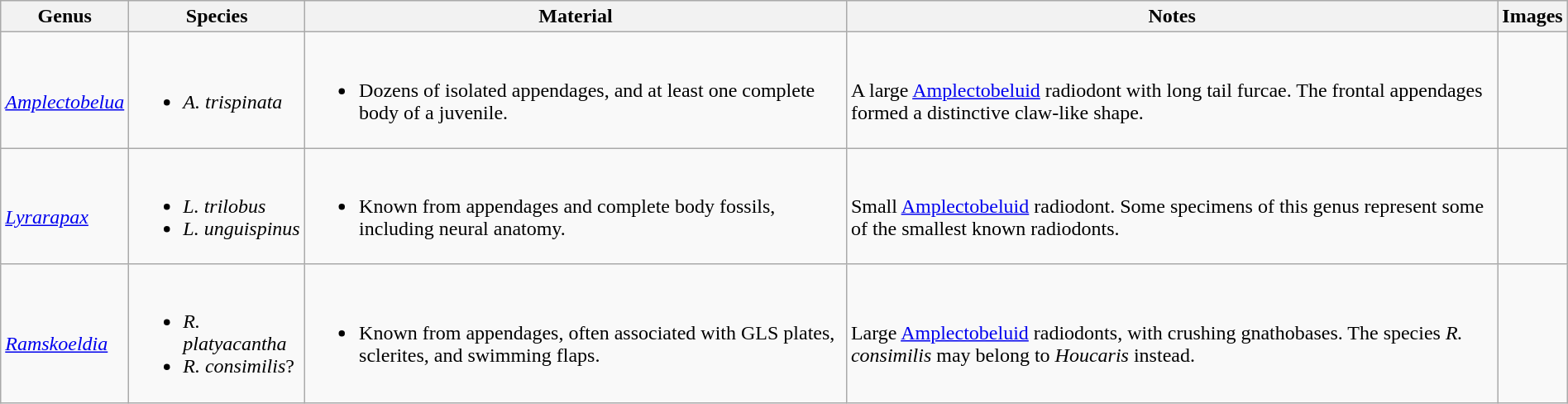<table class="wikitable" style="margin:auto;width:100%;">
<tr>
<th>Genus</th>
<th>Species</th>
<th>Material</th>
<th>Notes</th>
<th>Images</th>
</tr>
<tr>
<td><br><em><a href='#'>Amplectobelua</a></em></td>
<td><br><ul><li><em>A. trispinata</em></li></ul></td>
<td><br><ul><li>Dozens of isolated appendages, and at least one complete body of a juvenile.</li></ul></td>
<td><br>A large <a href='#'>Amplectobeluid</a> radiodont with long tail furcae. The frontal appendages formed a distinctive claw-like shape.</td>
<td><br></td>
</tr>
<tr>
<td><br><em><a href='#'>Lyrarapax</a></em></td>
<td><br><ul><li><em>L. trilobus</em></li><li><em>L. unguispinus</em></li></ul></td>
<td><br><ul><li>Known from appendages and complete body fossils, including neural anatomy.</li></ul></td>
<td><br>Small <a href='#'>Amplectobeluid</a> radiodont. Some specimens of this genus represent some of the smallest known radiodonts.</td>
<td><br></td>
</tr>
<tr>
<td><br><em><a href='#'>Ramskoeldia</a></em></td>
<td><br><ul><li><em>R. platyacantha</em></li><li><em>R. consimilis</em>?</li></ul></td>
<td><br><ul><li>Known from appendages, often associated with GLS plates, sclerites, and swimming flaps.</li></ul></td>
<td><br>Large <a href='#'>Amplectobeluid</a> radiodonts, with crushing gnathobases. The species <em>R. consimilis</em> may belong to <em>Houcaris</em> instead.</td>
<td><br></td>
</tr>
</table>
